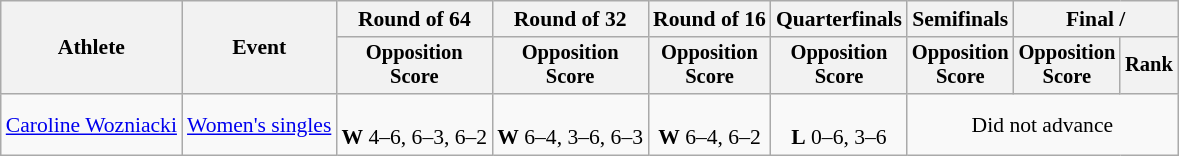<table class=wikitable style="font-size:90%">
<tr>
<th rowspan="2">Athlete</th>
<th rowspan="2">Event</th>
<th>Round of 64</th>
<th>Round of 32</th>
<th>Round of 16</th>
<th>Quarterfinals</th>
<th>Semifinals</th>
<th colspan=2>Final / </th>
</tr>
<tr style="font-size:95%">
<th>Opposition<br>Score</th>
<th>Opposition<br>Score</th>
<th>Opposition<br>Score</th>
<th>Opposition<br>Score</th>
<th>Opposition<br>Score</th>
<th>Opposition<br>Score</th>
<th>Rank</th>
</tr>
<tr align=center>
<td align=left><a href='#'>Caroline Wozniacki</a></td>
<td align=left><a href='#'>Women's singles</a></td>
<td><br><strong>W</strong> 4–6, 6–3, 6–2</td>
<td><br><strong>W</strong> 6–4, 3–6, 6–3</td>
<td><br><strong>W</strong> 6–4, 6–2</td>
<td><br><strong>L</strong> 0–6, 3–6</td>
<td colspan=3>Did not advance</td>
</tr>
</table>
